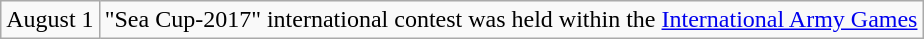<table class="wikitable">
<tr>
<td>August 1</td>
<td>"Sea Cup-2017" international contest was held within the <a href='#'>International Army Games</a></td>
</tr>
</table>
